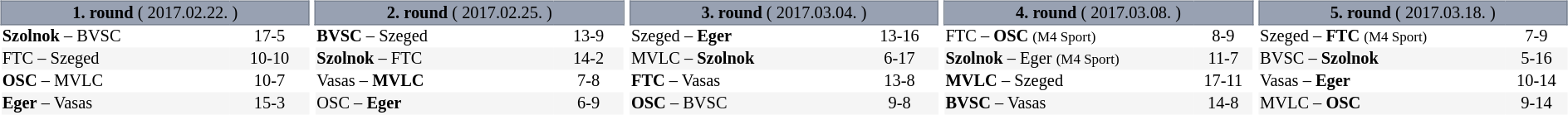<table table width=100%>
<tr>
<td width=20% valign="top"><br><table border=0 cellspacing=0 cellpadding=1em style="font-size: 85%; border-collapse: collapse;" width=100%>
<tr>
<td colspan=5 bgcolor=#98A1B2 style="border:1px solid #7A8392; text-align: center;"><span><strong>1. round</strong> ( 2017.02.22. )</span></td>
</tr>
<tr align=left bgcolor=#FFFFFF>
<td><strong>Szolnok</strong> – BVSC</td>
<td align=center>17-5</td>
</tr>
<tr align=left bgcolor=#f5f5f5>
<td>FTC – Szeged</td>
<td align=center>10-10</td>
</tr>
<tr align=left bgcolor=#FFFFFF>
<td><strong>OSC</strong> – MVLC</td>
<td align=center>10-7</td>
</tr>
<tr align=left bgcolor=#f5f5f5>
<td><strong>Eger</strong> – Vasas</td>
<td align=center>15-3</td>
</tr>
</table>
</td>
<td width=20% valign="top"><br><table border=0 cellspacing=0 cellpadding=1em style="font-size: 85%; border-collapse: collapse;" width=100%>
<tr>
<td colspan=5 bgcolor=#98A1B2 style="border:1px solid #7A8392; text-align: center;"><span><strong>2. round</strong> ( 2017.02.25. )</span></td>
</tr>
<tr align=left bgcolor=#FFFFFF>
<td><strong>BVSC</strong> – Szeged</td>
<td align=center>13-9</td>
</tr>
<tr align=left bgcolor=#f5f5f5>
<td><strong>Szolnok</strong> – FTC</td>
<td align=center>14-2</td>
</tr>
<tr align=left bgcolor=#FFFFFF>
<td>Vasas – <strong>MVLC</strong></td>
<td align=center>7-8</td>
</tr>
<tr align=left bgcolor=#f5f5f5>
<td>OSC – <strong>Eger</strong></td>
<td align=center>6-9</td>
</tr>
</table>
</td>
<td width=20% valign="top"><br><table border=0 cellspacing=0 cellpadding=1em style="font-size: 85%; border-collapse: collapse;" width=100%>
<tr>
<td colspan=5 bgcolor=#98A1B2 style="border:1px solid #7A8392; text-align: center;"><span><strong>3. round</strong> ( 2017.03.04. )</span></td>
</tr>
<tr align=left bgcolor=#FFFFFF>
<td>Szeged – <strong>Eger</strong></td>
<td align=center>13-16</td>
</tr>
<tr align=left bgcolor=#f5f5f5>
<td>MVLC – <strong>Szolnok</strong></td>
<td align=center>6-17</td>
</tr>
<tr align=left bgcolor=#FFFFFF>
<td><strong>FTC</strong> – Vasas</td>
<td align=center>13-8</td>
</tr>
<tr align=left bgcolor=#f5f5f5>
<td><strong>OSC</strong> – BVSC</td>
<td align=center>9-8</td>
</tr>
</table>
</td>
<td width=20% valign="top"><br><table border=0 cellspacing=0 cellpadding=1em style="font-size: 85%; border-collapse: collapse;" width=100%>
<tr>
<td colspan=5 bgcolor=#98A1B2 style="border:1px solid #7A8392; text-align: center;"><span><strong>4. round</strong> ( 2017.03.08. )</span></td>
</tr>
<tr align=left bgcolor=#FFFFFF>
<td>FTC – <strong>OSC</strong> <small>(M4 Sport)</small></td>
<td align=center>8-9</td>
</tr>
<tr align=left bgcolor=#f5f5f5>
<td><strong>Szolnok</strong> – Eger <small>(M4 Sport)</small></td>
<td align=center>11-7</td>
</tr>
<tr align=left bgcolor=#FFFFFF>
<td><strong>MVLC</strong> – Szeged</td>
<td align=center>17-11</td>
</tr>
<tr align=left bgcolor=#f5f5f5>
<td><strong>BVSC</strong> – Vasas</td>
<td align=center>14-8</td>
</tr>
</table>
</td>
<td width=20% valign="top"><br><table border=0 cellspacing=0 cellpadding=1em style="font-size: 85%; border-collapse: collapse;" width=100%>
<tr>
<td colspan=5 bgcolor=#98A1B2 style="border:1px solid #7A8392; text-align: center;"><span><strong>5. round</strong> ( 2017.03.18. )</span></td>
</tr>
<tr align=left bgcolor=#FFFFFF>
<td>Szeged – <strong>FTC</strong> <small>(M4 Sport)</small></td>
<td align=center>7-9</td>
</tr>
<tr align=left bgcolor=#f5f5f5>
<td>BVSC – <strong>Szolnok</strong></td>
<td align=center>5-16</td>
</tr>
<tr align=left bgcolor=#FFFFFF>
<td>Vasas – <strong>Eger</strong></td>
<td align=center>10-14</td>
</tr>
<tr align=left bgcolor=#f5f5f5>
<td>MVLC – <strong>OSC</strong></td>
<td align=center>9-14</td>
</tr>
</table>
</td>
</tr>
</table>
